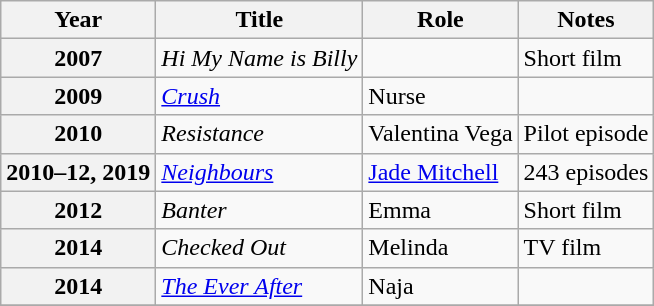<table class="wikitable sortable plainrowheaders">
<tr>
<th scope="col">Year</th>
<th scope="col">Title</th>
<th scope="col">Role</th>
<th scope="col" class="unsortable">Notes</th>
</tr>
<tr>
<th scope="row">2007</th>
<td><em>Hi My Name is Billy</em></td>
<td></td>
<td>Short film</td>
</tr>
<tr>
<th scope="row">2009</th>
<td><em><a href='#'>Crush</a></em></td>
<td>Nurse</td>
<td></td>
</tr>
<tr>
<th scope="row">2010</th>
<td><em>Resistance</em></td>
<td>Valentina Vega</td>
<td>Pilot episode</td>
</tr>
<tr>
<th scope="row">2010–12, 2019</th>
<td><em><a href='#'>Neighbours</a></em></td>
<td><a href='#'>Jade Mitchell</a></td>
<td>243 episodes</td>
</tr>
<tr>
<th scope="row">2012</th>
<td><em>Banter</em></td>
<td>Emma</td>
<td>Short film</td>
</tr>
<tr>
<th scope="row">2014</th>
<td><em>Checked Out</em></td>
<td>Melinda</td>
<td>TV film</td>
</tr>
<tr>
<th scope="row">2014</th>
<td><em><a href='#'>The Ever After</a></em></td>
<td>Naja</td>
<td></td>
</tr>
<tr>
</tr>
</table>
